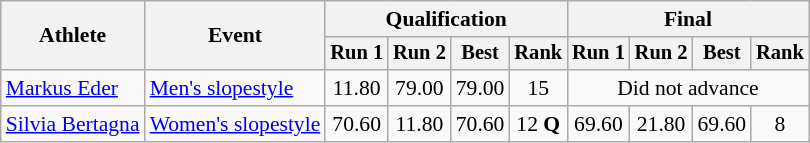<table class="wikitable" style="font-size:90%">
<tr>
<th rowspan="2">Athlete</th>
<th rowspan="2">Event</th>
<th colspan="4">Qualification</th>
<th colspan="4">Final</th>
</tr>
<tr style="font-size:95%">
<th>Run 1</th>
<th>Run 2</th>
<th>Best</th>
<th>Rank</th>
<th>Run 1</th>
<th>Run 2</th>
<th>Best</th>
<th>Rank</th>
</tr>
<tr align=center>
<td align=left><a href='#'>Markus Eder</a></td>
<td align=left><a href='#'>Men's slopestyle</a></td>
<td>11.80</td>
<td>79.00</td>
<td>79.00</td>
<td>15</td>
<td colspan=4>Did not advance</td>
</tr>
<tr align=center>
<td align=left><a href='#'>Silvia Bertagna</a></td>
<td align=left><a href='#'>Women's slopestyle</a></td>
<td>70.60</td>
<td>11.80</td>
<td>70.60</td>
<td>12 <strong>Q</strong></td>
<td>69.60</td>
<td>21.80</td>
<td>69.60</td>
<td>8</td>
</tr>
</table>
